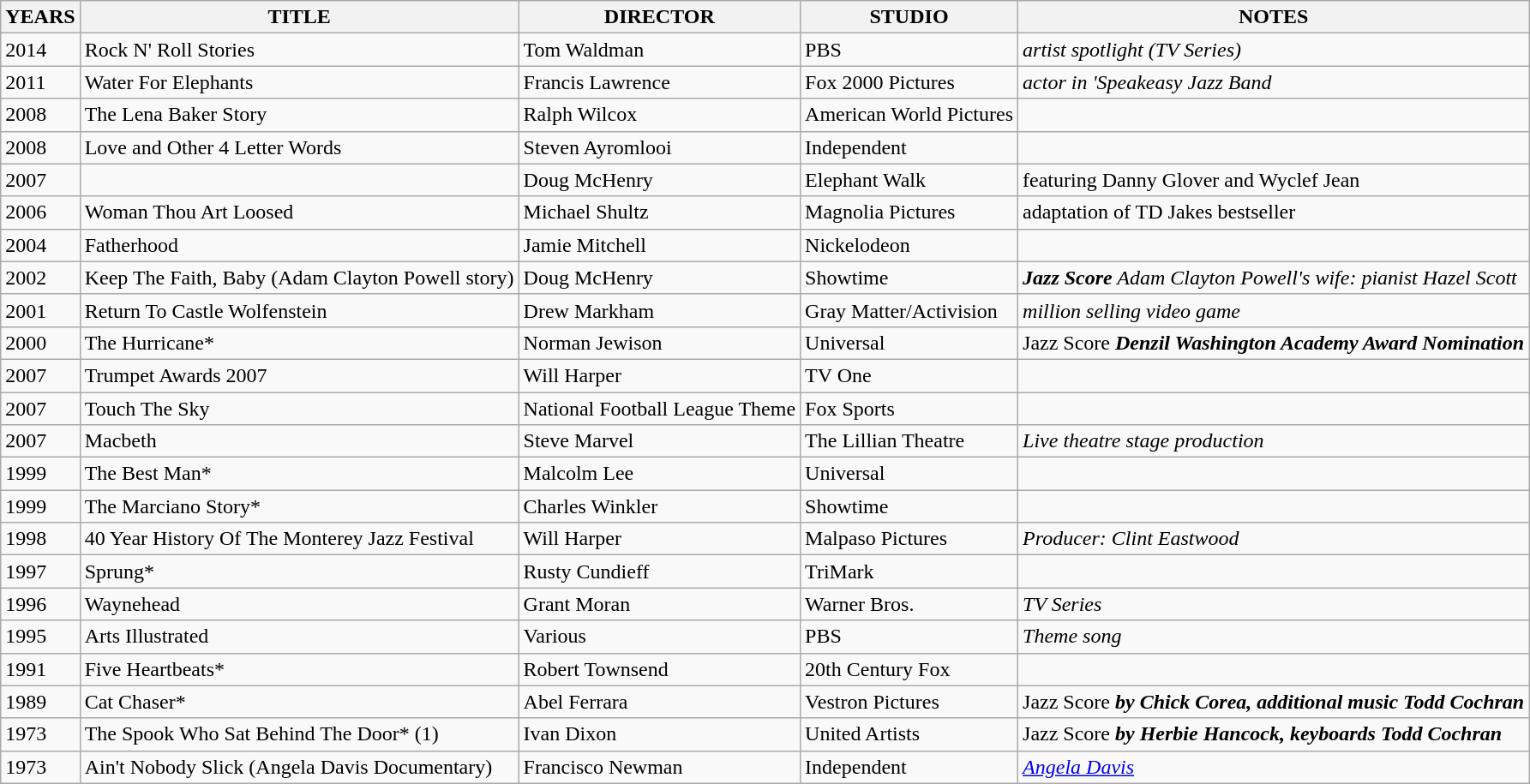<table class="wikitable">
<tr>
<th>YEARS</th>
<th>TITLE</th>
<th>DIRECTOR</th>
<th>STUDIO</th>
<th>NOTES</th>
</tr>
<tr>
<td>2014</td>
<td>Rock N' Roll Stories</td>
<td>Tom Waldman</td>
<td>PBS</td>
<td><em>artist spotlight (TV Series)</em></td>
</tr>
<tr>
<td>2011</td>
<td>Water For Elephants</td>
<td>Francis Lawrence</td>
<td>Fox 2000 Pictures</td>
<td><em>actor in 'Speakeasy Jazz Band<strong></td>
</tr>
<tr>
<td>2008</td>
<td>The Lena Baker Story</td>
<td>Ralph Wilcox</td>
<td>American World Pictures</td>
<td></td>
</tr>
<tr>
<td>2008</td>
<td>Love and Other 4 Letter Words</td>
<td>Steven Ayromlooi</td>
<td>Independent</td>
<td></td>
</tr>
<tr>
<td>2007</td>
<td></td>
<td>Doug McHenry</td>
<td>Elephant Walk</td>
<td></em>featuring Danny Glover and Wyclef Jean<em></td>
</tr>
<tr>
<td>2006</td>
<td>Woman Thou Art Loosed</td>
<td>Michael Shultz</td>
<td>Magnolia Pictures</td>
<td></em>adaptation of TD Jakes bestseller<em></td>
</tr>
<tr>
<td>2004</td>
<td>Fatherhood</td>
<td>Jamie Mitchell</td>
<td>Nickelodeon</td>
<td></td>
</tr>
<tr>
<td>2002</td>
<td>Keep The Faith, Baby (Adam Clayton Powell story)</td>
<td>Doug McHenry</td>
<td>Showtime</td>
<td><strong><em>Jazz Score</strong> Adam Clayton Powell's wife: pianist Hazel Scott</em></td>
</tr>
<tr>
<td>2001</td>
<td>Return To Castle Wolfenstein</td>
<td>Drew Markham</td>
<td>Gray Matter/Activision</td>
<td><em>million selling video game</em></td>
</tr>
<tr>
<td>2000</td>
<td>The Hurricane*</td>
<td>Norman Jewison</td>
<td>Universal</td>
<td></em></strong>Jazz Score<strong><em> <em>Denzil Washington Academy Award Nomination</em></td>
</tr>
<tr>
<td>2007</td>
<td>Trumpet Awards 2007</td>
<td>Will Harper      </td>
<td>TV One</td>
<td></td>
</tr>
<tr>
<td>2007</td>
<td>Touch The Sky</td>
<td>National Football League Theme</td>
<td>Fox Sports</td>
<td></td>
</tr>
<tr>
<td>2007</td>
<td>Macbeth</td>
<td>Steve Marvel</td>
<td>The Lillian Theatre</td>
<td><em>Live theatre stage production</em></td>
</tr>
<tr>
<td>1999</td>
<td>The Best Man*</td>
<td>Malcolm Lee</td>
<td>Universal</td>
<td></td>
</tr>
<tr>
<td>1999</td>
<td>The Marciano Story*</td>
<td>Charles Winkler</td>
<td>Showtime</td>
<td></td>
</tr>
<tr>
<td>1998</td>
<td>40 Year History Of The Monterey Jazz Festival</td>
<td>Will Harper</td>
<td>Malpaso Pictures</td>
<td><em>Producer: Clint Eastwood</em></td>
</tr>
<tr>
<td>1997</td>
<td>Sprung*</td>
<td>Rusty Cundieff</td>
<td>TriMark</td>
<td></td>
</tr>
<tr>
<td>1996</td>
<td>Waynehead</td>
<td>Grant Moran</td>
<td>Warner Bros.</td>
<td><em>TV Series</em></td>
</tr>
<tr>
<td>1995</td>
<td>Arts Illustrated</td>
<td>Various</td>
<td>PBS</td>
<td><em>Theme song</em></td>
</tr>
<tr>
<td>1991</td>
<td>Five Heartbeats*</td>
<td>Robert Townsend</td>
<td>20th Century Fox</td>
<td></td>
</tr>
<tr>
<td>1989</td>
<td>Cat Chaser*</td>
<td>Abel Ferrara</td>
<td>Vestron Pictures</td>
<td></em></strong>Jazz Score<strong><em> <em>by Chick Corea, additional music Todd Cochran</em></td>
</tr>
<tr>
<td>1973</td>
<td>The Spook Who Sat Behind The Door* (1)</td>
<td>Ivan Dixon</td>
<td>United Artists</td>
<td></em></strong>Jazz Score<strong><em> <em>by Herbie Hancock, keyboards Todd Cochran</em></td>
</tr>
<tr>
<td>1973</td>
<td>Ain't Nobody Slick (Angela Davis Documentary)</td>
<td>Francisco Newman</td>
<td>Independent</td>
<td><em><a href='#'>Angela Davis</a></em></td>
</tr>
</table>
